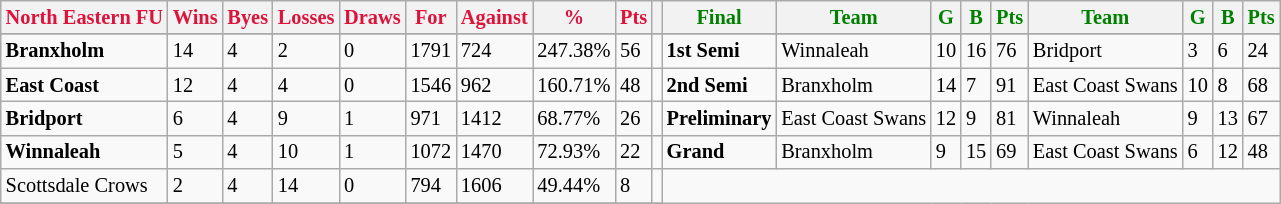<table style="font-size: 85%; text-align: left;" class="wikitable">
<tr>
<th style="color:crimson">North Eastern FU</th>
<th style="color:crimson">Wins</th>
<th style="color:crimson">Byes</th>
<th style="color:crimson">Losses</th>
<th style="color:crimson">Draws</th>
<th style="color:crimson">For</th>
<th style="color:crimson">Against</th>
<th style="color:crimson">%</th>
<th style="color:crimson">Pts</th>
<th></th>
<th style="color:green">Final</th>
<th style="color:green">Team</th>
<th style="color:green">G</th>
<th style="color:green">B</th>
<th style="color:green">Pts</th>
<th style="color:green">Team</th>
<th style="color:green">G</th>
<th style="color:green">B</th>
<th style="color:green">Pts</th>
</tr>
<tr>
</tr>
<tr>
</tr>
<tr>
<td><strong>	Branxholm	</strong></td>
<td>14</td>
<td>4</td>
<td>2</td>
<td>0</td>
<td>1791</td>
<td>724</td>
<td>247.38%</td>
<td>56</td>
<td></td>
<td><strong>1st Semi</strong></td>
<td>Winnaleah</td>
<td>10</td>
<td>16</td>
<td>76</td>
<td>Bridport</td>
<td>3</td>
<td>6</td>
<td>24</td>
</tr>
<tr>
<td><strong>	East Coast	</strong></td>
<td>12</td>
<td>4</td>
<td>4</td>
<td>0</td>
<td>1546</td>
<td>962</td>
<td>160.71%</td>
<td>48</td>
<td></td>
<td><strong>2nd Semi</strong></td>
<td>Branxholm</td>
<td>14</td>
<td>7</td>
<td>91</td>
<td>East Coast Swans</td>
<td>10</td>
<td>8</td>
<td>68</td>
</tr>
<tr>
<td><strong>	Bridport	</strong></td>
<td>6</td>
<td>4</td>
<td>9</td>
<td>1</td>
<td>971</td>
<td>1412</td>
<td>68.77%</td>
<td>26</td>
<td></td>
<td><strong>Preliminary</strong></td>
<td>East Coast Swans</td>
<td>12</td>
<td>9</td>
<td>81</td>
<td>Winnaleah</td>
<td>9</td>
<td>13</td>
<td>67</td>
</tr>
<tr>
<td><strong>	Winnaleah	</strong></td>
<td>5</td>
<td>4</td>
<td>10</td>
<td>1</td>
<td>1072</td>
<td>1470</td>
<td>72.93%</td>
<td>22</td>
<td></td>
<td><strong>Grand</strong></td>
<td>Branxholm</td>
<td>9</td>
<td>15</td>
<td>69</td>
<td>East Coast Swans</td>
<td>6</td>
<td>12</td>
<td>48</td>
</tr>
<tr>
<td>Scottsdale Crows</td>
<td>2</td>
<td>4</td>
<td>14</td>
<td>0</td>
<td>794</td>
<td>1606</td>
<td>49.44%</td>
<td>8</td>
<td></td>
</tr>
<tr>
</tr>
</table>
